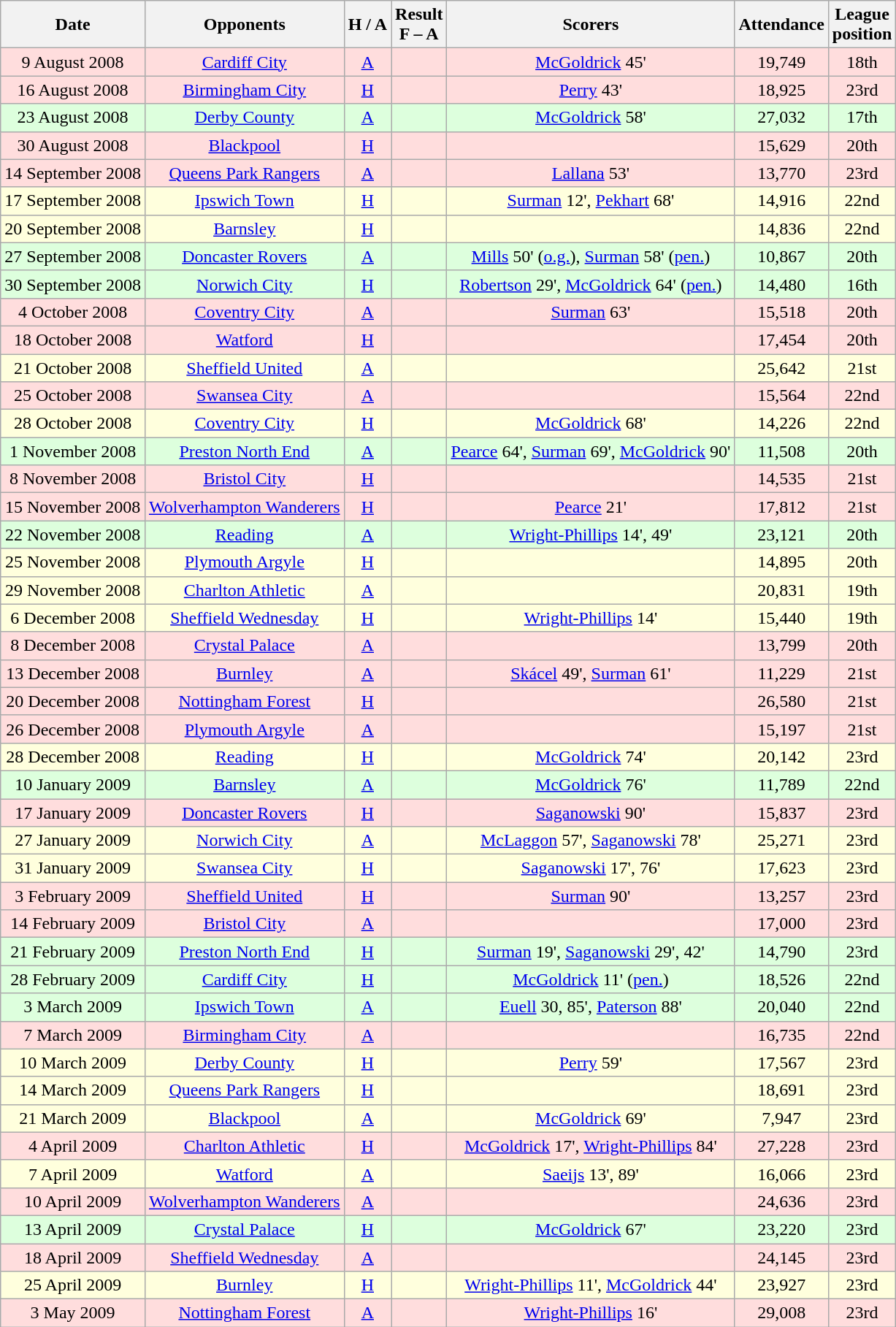<table class="wikitable" style="text-align:center">
<tr>
<th>Date</th>
<th>Opponents</th>
<th>H / A</th>
<th>Result<br>F – A</th>
<th>Scorers</th>
<th>Attendance</th>
<th>League<br>position</th>
</tr>
<tr bgcolor="#ffdddd">
<td>9 August 2008</td>
<td><a href='#'>Cardiff City</a></td>
<td><a href='#'>A</a></td>
<td> </td>
<td><a href='#'>McGoldrick</a> 45'</td>
<td>19,749</td>
<td>18th</td>
</tr>
<tr bgcolor="#ffdddd">
<td>16 August 2008</td>
<td><a href='#'>Birmingham City</a></td>
<td><a href='#'>H</a></td>
<td> </td>
<td><a href='#'>Perry</a> 43'</td>
<td>18,925</td>
<td>23rd</td>
</tr>
<tr bgcolor="#ddffdd">
<td>23 August 2008</td>
<td><a href='#'>Derby County</a></td>
<td><a href='#'>A</a></td>
<td> </td>
<td><a href='#'>McGoldrick</a> 58'</td>
<td>27,032</td>
<td>17th</td>
</tr>
<tr bgcolor="#ffdddd">
<td>30 August 2008</td>
<td><a href='#'>Blackpool</a></td>
<td><a href='#'>H</a></td>
<td> </td>
<td></td>
<td>15,629</td>
<td>20th</td>
</tr>
<tr bgcolor="#ffdddd">
<td>14 September 2008</td>
<td><a href='#'>Queens Park Rangers</a></td>
<td><a href='#'>A</a></td>
<td> </td>
<td><a href='#'>Lallana</a> 53'</td>
<td>13,770</td>
<td>23rd</td>
</tr>
<tr bgcolor="#ffffdd">
<td>17 September 2008</td>
<td><a href='#'>Ipswich Town</a></td>
<td><a href='#'>H</a></td>
<td> </td>
<td><a href='#'>Surman</a> 12', <a href='#'>Pekhart</a> 68'</td>
<td>14,916</td>
<td>22nd</td>
</tr>
<tr bgcolor="#ffffdd">
<td>20 September 2008</td>
<td><a href='#'>Barnsley</a></td>
<td><a href='#'>H</a></td>
<td> </td>
<td></td>
<td>14,836</td>
<td>22nd</td>
</tr>
<tr bgcolor="#ddffdd">
<td>27 September 2008</td>
<td><a href='#'>Doncaster Rovers</a></td>
<td><a href='#'>A</a></td>
<td> </td>
<td><a href='#'>Mills</a> 50' (<a href='#'>o.g.</a>), <a href='#'>Surman</a> 58' (<a href='#'>pen.</a>)</td>
<td>10,867</td>
<td>20th</td>
</tr>
<tr bgcolor="#ddffdd">
<td>30 September 2008</td>
<td><a href='#'>Norwich City</a></td>
<td><a href='#'>H</a></td>
<td> </td>
<td><a href='#'>Robertson</a> 29', <a href='#'>McGoldrick</a> 64' (<a href='#'>pen.</a>)</td>
<td>14,480</td>
<td>16th</td>
</tr>
<tr bgcolor="#ffdddd">
<td>4 October 2008</td>
<td><a href='#'>Coventry City</a></td>
<td><a href='#'>A</a></td>
<td> </td>
<td><a href='#'>Surman</a> 63'</td>
<td>15,518</td>
<td>20th</td>
</tr>
<tr bgcolor="#ffdddd">
<td>18 October 2008</td>
<td><a href='#'>Watford</a></td>
<td><a href='#'>H</a></td>
<td> </td>
<td></td>
<td>17,454</td>
<td>20th</td>
</tr>
<tr bgcolor="#ffffdd">
<td>21 October 2008</td>
<td><a href='#'>Sheffield United</a></td>
<td><a href='#'>A</a></td>
<td> </td>
<td></td>
<td>25,642</td>
<td>21st</td>
</tr>
<tr bgcolor="#ffdddd">
<td>25 October 2008</td>
<td><a href='#'>Swansea City</a></td>
<td><a href='#'>A</a></td>
<td> </td>
<td></td>
<td>15,564</td>
<td>22nd</td>
</tr>
<tr bgcolor="#ffffdd">
<td>28 October 2008</td>
<td><a href='#'>Coventry City</a></td>
<td><a href='#'>H</a></td>
<td> </td>
<td><a href='#'>McGoldrick</a> 68'</td>
<td>14,226</td>
<td>22nd</td>
</tr>
<tr bgcolor="#ddffdd">
<td>1 November 2008</td>
<td><a href='#'>Preston North End</a></td>
<td><a href='#'>A</a></td>
<td> </td>
<td><a href='#'>Pearce</a> 64', <a href='#'>Surman</a> 69', <a href='#'>McGoldrick</a> 90'</td>
<td>11,508</td>
<td>20th</td>
</tr>
<tr bgcolor="#ffdddd">
<td>8 November 2008</td>
<td><a href='#'>Bristol City</a></td>
<td><a href='#'>H</a></td>
<td> </td>
<td></td>
<td>14,535</td>
<td>21st</td>
</tr>
<tr bgcolor="#ffdddd">
<td>15 November 2008</td>
<td><a href='#'>Wolverhampton Wanderers</a></td>
<td><a href='#'>H</a></td>
<td> </td>
<td><a href='#'>Pearce</a> 21'</td>
<td>17,812</td>
<td>21st</td>
</tr>
<tr bgcolor="#ddffdd">
<td>22 November 2008</td>
<td><a href='#'>Reading</a></td>
<td><a href='#'>A</a></td>
<td> </td>
<td><a href='#'>Wright-Phillips</a> 14', 49'</td>
<td>23,121</td>
<td>20th</td>
</tr>
<tr bgcolor="#ffffdd">
<td>25 November 2008</td>
<td><a href='#'>Plymouth Argyle</a></td>
<td><a href='#'>H</a></td>
<td> </td>
<td></td>
<td>14,895</td>
<td>20th</td>
</tr>
<tr bgcolor="#ffffdd">
<td>29 November 2008</td>
<td><a href='#'>Charlton Athletic</a></td>
<td><a href='#'>A</a></td>
<td> </td>
<td></td>
<td>20,831</td>
<td>19th</td>
</tr>
<tr bgcolor="#ffffdd">
<td>6 December 2008</td>
<td><a href='#'>Sheffield Wednesday</a></td>
<td><a href='#'>H</a></td>
<td> </td>
<td><a href='#'>Wright-Phillips</a> 14'</td>
<td>15,440</td>
<td>19th</td>
</tr>
<tr bgcolor="#ffdddd">
<td>8 December 2008</td>
<td><a href='#'>Crystal Palace</a></td>
<td><a href='#'>A</a></td>
<td> </td>
<td></td>
<td>13,799</td>
<td>20th</td>
</tr>
<tr bgcolor="#ffdddd">
<td>13 December 2008</td>
<td><a href='#'>Burnley</a></td>
<td><a href='#'>A</a></td>
<td> </td>
<td><a href='#'>Skácel</a> 49', <a href='#'>Surman</a> 61'</td>
<td>11,229</td>
<td>21st</td>
</tr>
<tr bgcolor="#ffdddd">
<td>20 December 2008</td>
<td><a href='#'>Nottingham Forest</a></td>
<td><a href='#'>H</a></td>
<td> </td>
<td></td>
<td>26,580</td>
<td>21st</td>
</tr>
<tr bgcolor="#ffdddd">
<td>26 December 2008</td>
<td><a href='#'>Plymouth Argyle</a></td>
<td><a href='#'>A</a></td>
<td> </td>
<td></td>
<td>15,197</td>
<td>21st</td>
</tr>
<tr bgcolor="#ffffdd">
<td>28 December 2008</td>
<td><a href='#'>Reading</a></td>
<td><a href='#'>H</a></td>
<td></td>
<td><a href='#'>McGoldrick</a> 74'</td>
<td>20,142</td>
<td>23rd</td>
</tr>
<tr bgcolor="#ddffdd">
<td>10 January 2009</td>
<td><a href='#'>Barnsley</a></td>
<td><a href='#'>A</a></td>
<td> </td>
<td><a href='#'>McGoldrick</a> 76'</td>
<td>11,789</td>
<td>22nd</td>
</tr>
<tr bgcolor="#ffdddd">
<td>17 January 2009</td>
<td><a href='#'>Doncaster Rovers</a></td>
<td><a href='#'>H</a></td>
<td> </td>
<td><a href='#'>Saganowski</a> 90'</td>
<td>15,837</td>
<td>23rd</td>
</tr>
<tr bgcolor="#ffffdd">
<td>27 January 2009</td>
<td><a href='#'>Norwich City</a></td>
<td><a href='#'>A</a></td>
<td> </td>
<td><a href='#'>McLaggon</a> 57', <a href='#'>Saganowski</a> 78'</td>
<td>25,271</td>
<td>23rd</td>
</tr>
<tr bgcolor="#ffffdd">
<td>31 January 2009</td>
<td><a href='#'>Swansea City</a></td>
<td><a href='#'>H</a></td>
<td> </td>
<td><a href='#'>Saganowski</a> 17', 76'</td>
<td>17,623</td>
<td>23rd</td>
</tr>
<tr bgcolor="#ffdddd">
<td>3 February 2009</td>
<td><a href='#'>Sheffield United</a></td>
<td><a href='#'>H</a></td>
<td> </td>
<td><a href='#'>Surman</a> 90'</td>
<td>13,257</td>
<td>23rd</td>
</tr>
<tr bgcolor="#ffdddd">
<td>14 February 2009</td>
<td><a href='#'>Bristol City</a></td>
<td><a href='#'>A</a></td>
<td> </td>
<td></td>
<td>17,000</td>
<td>23rd</td>
</tr>
<tr bgcolor="#ddffdd">
<td>21 February 2009</td>
<td><a href='#'>Preston North End</a></td>
<td><a href='#'>H</a></td>
<td> </td>
<td><a href='#'>Surman</a> 19', <a href='#'>Saganowski</a> 29', 42'</td>
<td>14,790</td>
<td>23rd</td>
</tr>
<tr bgcolor="#ddffdd">
<td>28 February 2009</td>
<td><a href='#'>Cardiff City</a></td>
<td><a href='#'>H</a></td>
<td> </td>
<td><a href='#'>McGoldrick</a> 11' (<a href='#'>pen.</a>)</td>
<td>18,526</td>
<td>22nd</td>
</tr>
<tr bgcolor="#ddffdd">
<td>3 March 2009</td>
<td><a href='#'>Ipswich Town</a></td>
<td><a href='#'>A</a></td>
<td> </td>
<td><a href='#'>Euell</a> 30, 85', <a href='#'>Paterson</a> 88'</td>
<td>20,040</td>
<td>22nd</td>
</tr>
<tr bgcolor="#ffdddd">
<td>7 March 2009</td>
<td><a href='#'>Birmingham City</a></td>
<td><a href='#'>A</a></td>
<td> </td>
<td></td>
<td>16,735</td>
<td>22nd</td>
</tr>
<tr bgcolor="#ffffdd">
<td>10 March 2009</td>
<td><a href='#'>Derby County</a></td>
<td><a href='#'>H</a></td>
<td> </td>
<td><a href='#'>Perry</a> 59'</td>
<td>17,567</td>
<td>23rd</td>
</tr>
<tr bgcolor="#ffffdd">
<td>14 March 2009</td>
<td><a href='#'>Queens Park Rangers</a></td>
<td><a href='#'>H</a></td>
<td> </td>
<td></td>
<td>18,691</td>
<td>23rd</td>
</tr>
<tr bgcolor="#ffffdd">
<td>21 March 2009</td>
<td><a href='#'>Blackpool</a></td>
<td><a href='#'>A</a></td>
<td> </td>
<td><a href='#'>McGoldrick</a> 69'</td>
<td>7,947</td>
<td>23rd</td>
</tr>
<tr bgcolor="#ffdddd">
<td>4 April 2009</td>
<td><a href='#'>Charlton Athletic</a></td>
<td><a href='#'>H</a></td>
<td> </td>
<td><a href='#'>McGoldrick</a> 17', <a href='#'>Wright-Phillips</a> 84'</td>
<td>27,228</td>
<td>23rd</td>
</tr>
<tr bgcolor="#ffffdd">
<td>7 April 2009</td>
<td><a href='#'>Watford</a></td>
<td><a href='#'>A</a></td>
<td></td>
<td><a href='#'>Saeijs</a> 13', 89'</td>
<td>16,066</td>
<td>23rd</td>
</tr>
<tr bgcolor="#ffdddd">
<td>10 April 2009</td>
<td><a href='#'>Wolverhampton Wanderers</a></td>
<td><a href='#'>A</a></td>
<td> </td>
<td></td>
<td>24,636</td>
<td>23rd</td>
</tr>
<tr bgcolor="#ddffdd">
<td>13 April 2009</td>
<td><a href='#'>Crystal Palace</a></td>
<td><a href='#'>H</a></td>
<td> </td>
<td><a href='#'>McGoldrick</a> 67'</td>
<td>23,220</td>
<td>23rd</td>
</tr>
<tr bgcolor="#ffdddd">
<td>18 April 2009</td>
<td><a href='#'>Sheffield Wednesday</a></td>
<td><a href='#'>A</a></td>
<td> </td>
<td></td>
<td>24,145</td>
<td>23rd</td>
</tr>
<tr bgcolor="#ffffdd">
<td>25 April 2009</td>
<td><a href='#'>Burnley</a></td>
<td><a href='#'>H</a></td>
<td> </td>
<td><a href='#'>Wright-Phillips</a> 11', <a href='#'>McGoldrick</a> 44'</td>
<td>23,927</td>
<td>23rd</td>
</tr>
<tr bgcolor="#ffdddd">
<td>3 May 2009</td>
<td><a href='#'>Nottingham Forest</a></td>
<td><a href='#'>A</a></td>
<td> </td>
<td><a href='#'>Wright-Phillips</a> 16'</td>
<td>29,008</td>
<td>23rd</td>
</tr>
</table>
